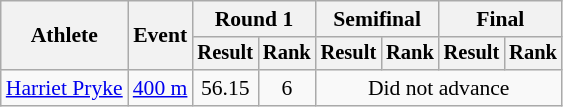<table class=wikitable style="font-size:90%">
<tr>
<th rowspan="2">Athlete</th>
<th rowspan="2">Event</th>
<th colspan="2">Round 1</th>
<th colspan="2">Semifinal</th>
<th colspan="2">Final</th>
</tr>
<tr style="font-size:95%">
<th>Result</th>
<th>Rank</th>
<th>Result</th>
<th>Rank</th>
<th>Result</th>
<th>Rank</th>
</tr>
<tr align=center>
<td align=left><a href='#'>Harriet Pryke</a></td>
<td align=left><a href='#'>400 m</a></td>
<td>56.15</td>
<td>6</td>
<td colspan="4">Did not advance</td>
</tr>
</table>
